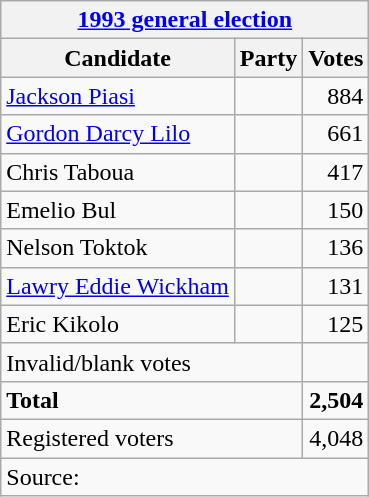<table class=wikitable style=text-align:left>
<tr>
<th colspan=3><a href='#'>1993 general election</a></th>
</tr>
<tr>
<th>Candidate</th>
<th>Party</th>
<th>Votes</th>
</tr>
<tr>
<td><a href='#'>Jackson Piasi</a></td>
<td></td>
<td align=right>884</td>
</tr>
<tr>
<td><a href='#'>Gordon Darcy Lilo</a></td>
<td></td>
<td align=right>661</td>
</tr>
<tr>
<td>Chris Taboua</td>
<td></td>
<td align=right>417</td>
</tr>
<tr>
<td>Emelio Bul</td>
<td></td>
<td align=right>150</td>
</tr>
<tr>
<td>Nelson Toktok</td>
<td></td>
<td align=right>136</td>
</tr>
<tr>
<td><a href='#'>Lawry Eddie Wickham</a></td>
<td></td>
<td align=right>131</td>
</tr>
<tr>
<td>Eric Kikolo</td>
<td></td>
<td align=right>125</td>
</tr>
<tr>
<td colspan=2>Invalid/blank votes</td>
<td></td>
</tr>
<tr>
<td colspan=2><strong>Total</strong></td>
<td align=right><strong>2,504</strong></td>
</tr>
<tr>
<td colspan=2>Registered voters</td>
<td align=right>4,048</td>
</tr>
<tr>
<td colspan=3>Source: </td>
</tr>
</table>
